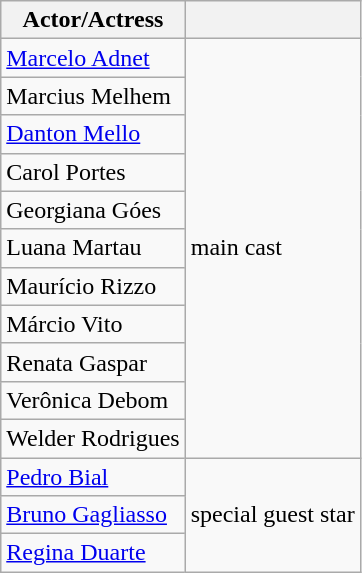<table class="wikitable">
<tr>
<th>Actor/Actress</th>
<th></th>
</tr>
<tr>
<td><a href='#'>Marcelo Adnet</a></td>
<td rowspan="11">main cast</td>
</tr>
<tr>
<td>Marcius Melhem</td>
</tr>
<tr>
<td><a href='#'>Danton Mello</a></td>
</tr>
<tr>
<td>Carol Portes</td>
</tr>
<tr>
<td>Georgiana Góes</td>
</tr>
<tr>
<td>Luana Martau</td>
</tr>
<tr>
<td>Maurício Rizzo</td>
</tr>
<tr>
<td>Márcio Vito</td>
</tr>
<tr>
<td>Renata Gaspar</td>
</tr>
<tr>
<td>Verônica Debom</td>
</tr>
<tr>
<td>Welder Rodrigues</td>
</tr>
<tr>
<td><a href='#'>Pedro Bial</a></td>
<td rowspan="3">special guest star</td>
</tr>
<tr>
<td><a href='#'>Bruno Gagliasso</a></td>
</tr>
<tr>
<td><a href='#'>Regina Duarte</a></td>
</tr>
</table>
